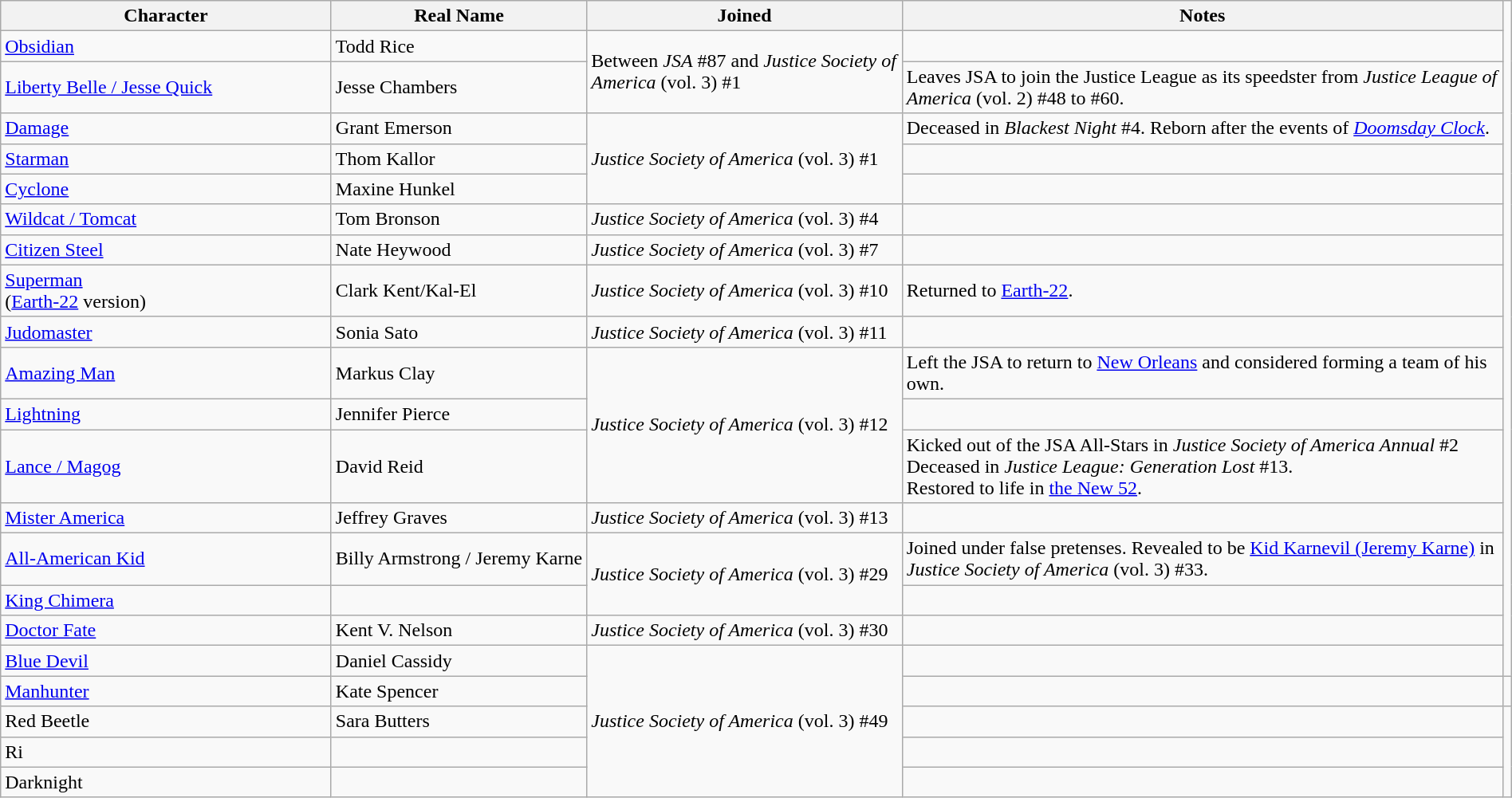<table class="wikitable" width=100%>
<tr>
<th width=22%>Character</th>
<th width=17%>Real Name</th>
<th width=21%>Joined</th>
<th width=40%>Notes</th>
</tr>
<tr>
<td><a href='#'>Obsidian</a></td>
<td>Todd Rice</td>
<td rowspan="2">Between <em>JSA</em> #87 and <em>Justice Society of America</em> (vol. 3) #1</td>
<td></td>
</tr>
<tr>
<td><a href='#'>Liberty Belle / Jesse Quick</a></td>
<td>Jesse Chambers</td>
<td>Leaves JSA to join the Justice League as its speedster from <em>Justice League of America</em> (vol. 2) #48 to #60.</td>
</tr>
<tr>
<td><a href='#'>Damage</a></td>
<td>Grant Emerson</td>
<td rowspan="3"><em>Justice Society of America</em> (vol. 3) #1</td>
<td>Deceased in <em>Blackest Night</em> #4. Reborn after the events of <em><a href='#'>Doomsday Clock</a></em>.</td>
</tr>
<tr>
<td><a href='#'>Starman</a></td>
<td>Thom Kallor</td>
<td></td>
</tr>
<tr>
<td><a href='#'>Cyclone</a></td>
<td>Maxine Hunkel</td>
<td></td>
</tr>
<tr>
<td><a href='#'>Wildcat / Tomcat</a></td>
<td>Tom Bronson</td>
<td><em>Justice Society of America</em> (vol. 3) #4</td>
<td></td>
</tr>
<tr>
<td><a href='#'>Citizen Steel</a></td>
<td>Nate Heywood</td>
<td><em>Justice Society of America</em> (vol. 3) #7</td>
<td></td>
</tr>
<tr>
<td><a href='#'>Superman</a><br>(<a href='#'>Earth-22</a> version)</td>
<td>Clark Kent/Kal-El</td>
<td><em>Justice Society of America</em> (vol. 3) #10</td>
<td>Returned to <a href='#'>Earth-22</a>.</td>
</tr>
<tr>
<td><a href='#'>Judomaster</a></td>
<td>Sonia Sato</td>
<td><em>Justice Society of America</em> (vol. 3) #11</td>
<td></td>
</tr>
<tr>
<td><a href='#'>Amazing Man</a></td>
<td>Markus Clay</td>
<td rowspan="3"><em>Justice Society of America</em> (vol. 3) #12</td>
<td>Left the JSA to return to <a href='#'>New Orleans</a> and considered forming a team of his own.</td>
</tr>
<tr>
<td><a href='#'>Lightning</a></td>
<td>Jennifer Pierce</td>
<td></td>
</tr>
<tr>
<td><a href='#'>Lance / Magog</a></td>
<td>David Reid</td>
<td>Kicked out of the JSA All-Stars in <em>Justice Society of America Annual</em> #2<br>Deceased in <em>Justice League: Generation Lost</em> #13.<br>Restored to life in <a href='#'>the New 52</a>.</td>
</tr>
<tr>
<td><a href='#'>Mister America</a></td>
<td>Jeffrey Graves</td>
<td><em>Justice Society of America</em> (vol. 3) #13</td>
<td></td>
</tr>
<tr>
<td><a href='#'>All-American Kid</a></td>
<td>Billy Armstrong / Jeremy Karne</td>
<td rowspan="2"><em>Justice Society of America</em> (vol. 3) #29</td>
<td>Joined under false pretenses. Revealed to be <a href='#'>Kid Karnevil (Jeremy Karne)</a> in <em>Justice Society of America</em> (vol. 3) #33.</td>
</tr>
<tr>
<td><a href='#'>King Chimera</a></td>
<td></td>
<td></td>
</tr>
<tr>
<td><a href='#'>Doctor Fate</a></td>
<td>Kent V. Nelson</td>
<td><em>Justice Society of America</em> (vol. 3) #30</td>
<td></td>
</tr>
<tr>
<td><a href='#'>Blue Devil</a></td>
<td>Daniel Cassidy</td>
<td rowspan="5"><em>Justice Society of America</em> (vol. 3) #49</td>
<td></td>
</tr>
<tr>
<td><a href='#'>Manhunter</a></td>
<td>Kate Spencer</td>
<td></td>
<td></td>
</tr>
<tr>
<td>Red Beetle</td>
<td>Sara Butters</td>
<td></td>
</tr>
<tr>
<td>Ri</td>
<td></td>
<td></td>
</tr>
<tr>
<td>Darknight</td>
<td></td>
<td></td>
</tr>
</table>
